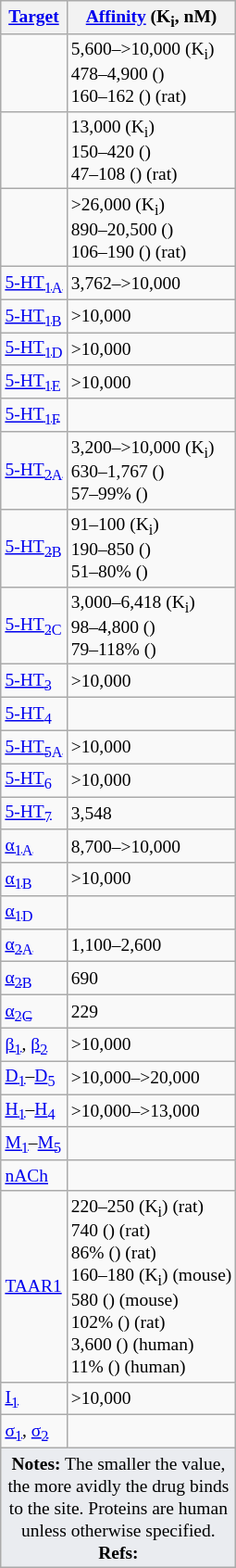<table class="wikitable floatleft" style="font-size:small;">
<tr>
<th><a href='#'>Target</a></th>
<th><a href='#'>Affinity</a> (K<sub>i</sub>, nM)</th>
</tr>
<tr>
<td></td>
<td>5,600–>10,000 (K<sub>i</sub>)<br>478–4,900 ()<br>160–162 () (rat)</td>
</tr>
<tr>
<td></td>
<td>13,000 (K<sub>i</sub>)<br>150–420 ()<br>47–108 () (rat)</td>
</tr>
<tr>
<td></td>
<td>>26,000 (K<sub>i</sub>)<br>890–20,500 ()<br>106–190 () (rat)</td>
</tr>
<tr>
<td><a href='#'>5-HT<sub>1A</sub></a></td>
<td>3,762–>10,000</td>
</tr>
<tr>
<td><a href='#'>5-HT<sub>1B</sub></a></td>
<td>>10,000</td>
</tr>
<tr>
<td><a href='#'>5-HT<sub>1D</sub></a></td>
<td>>10,000</td>
</tr>
<tr>
<td><a href='#'>5-HT<sub>1E</sub></a></td>
<td>>10,000</td>
</tr>
<tr>
<td><a href='#'>5-HT<sub>1F</sub></a></td>
<td></td>
</tr>
<tr>
<td><a href='#'>5-HT<sub>2A</sub></a></td>
<td>3,200–>10,000 (K<sub>i</sub>)<br>630–1,767 ()<br>57–99% ()</td>
</tr>
<tr>
<td><a href='#'>5-HT<sub>2B</sub></a></td>
<td>91–100 (K<sub>i</sub>)<br>190–850 ()<br>51–80% ()</td>
</tr>
<tr>
<td><a href='#'>5-HT<sub>2C</sub></a></td>
<td>3,000–6,418 (K<sub>i</sub>)<br>98–4,800 ()<br>79–118% ()</td>
</tr>
<tr>
<td><a href='#'>5-HT<sub>3</sub></a></td>
<td>>10,000</td>
</tr>
<tr>
<td><a href='#'>5-HT<sub>4</sub></a></td>
<td></td>
</tr>
<tr>
<td><a href='#'>5-HT<sub>5A</sub></a></td>
<td>>10,000</td>
</tr>
<tr>
<td><a href='#'>5-HT<sub>6</sub></a></td>
<td>>10,000</td>
</tr>
<tr>
<td><a href='#'>5-HT<sub>7</sub></a></td>
<td>3,548</td>
</tr>
<tr>
<td><a href='#'>α<sub>1A</sub></a></td>
<td>8,700–>10,000</td>
</tr>
<tr>
<td><a href='#'>α<sub>1B</sub></a></td>
<td>>10,000</td>
</tr>
<tr>
<td><a href='#'>α<sub>1D</sub></a></td>
<td></td>
</tr>
<tr>
<td><a href='#'>α<sub>2A</sub></a></td>
<td>1,100–2,600</td>
</tr>
<tr>
<td><a href='#'>α<sub>2B</sub></a></td>
<td>690</td>
</tr>
<tr>
<td><a href='#'>α<sub>2C</sub></a></td>
<td>229</td>
</tr>
<tr>
<td><a href='#'>β<sub>1</sub></a>, <a href='#'>β<sub>2</sub></a></td>
<td>>10,000</td>
</tr>
<tr>
<td><a href='#'>D<sub>1</sub></a>–<a href='#'>D<sub>5</sub></a></td>
<td>>10,000–>20,000</td>
</tr>
<tr>
<td><a href='#'>H<sub>1</sub></a>–<a href='#'>H<sub>4</sub></a></td>
<td>>10,000–>13,000 </td>
</tr>
<tr>
<td><a href='#'>M<sub>1</sub></a>–<a href='#'>M<sub>5</sub></a></td>
<td></td>
</tr>
<tr>
<td><a href='#'>nACh</a></td>
<td></td>
</tr>
<tr>
<td><a href='#'>TAAR1</a></td>
<td>220–250 (K<sub>i</sub>) (rat)<br>740  () (rat)<br>86% () (rat)<br>160–180 (K<sub>i</sub>) (mouse)<br>580 () (mouse)<br>102% () (rat)<br>3,600 () (human)<br>11% () (human)</td>
</tr>
<tr>
<td><a href='#'>I<sub>1</sub></a></td>
<td>>10,000</td>
</tr>
<tr>
<td><a href='#'>σ<sub>1</sub></a>, <a href='#'>σ<sub>2</sub></a></td>
<td></td>
</tr>
<tr class="sortbottom">
<td colspan="2" style="width: 1px; background-color:#eaecf0; text-align: center;"><strong>Notes:</strong> The smaller the value, the more avidly the drug binds to the site. Proteins are human unless otherwise specified. <strong>Refs:</strong> </td>
</tr>
</table>
